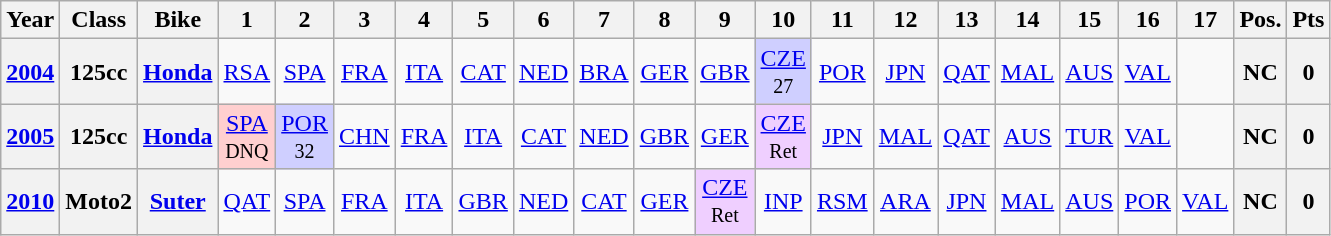<table class="wikitable" style="text-align:center">
<tr>
<th>Year</th>
<th>Class</th>
<th>Bike</th>
<th>1</th>
<th>2</th>
<th>3</th>
<th>4</th>
<th>5</th>
<th>6</th>
<th>7</th>
<th>8</th>
<th>9</th>
<th>10</th>
<th>11</th>
<th>12</th>
<th>13</th>
<th>14</th>
<th>15</th>
<th>16</th>
<th>17</th>
<th>Pos.</th>
<th>Pts</th>
</tr>
<tr>
<th><a href='#'>2004</a></th>
<th>125cc</th>
<th><a href='#'>Honda</a></th>
<td><a href='#'>RSA</a></td>
<td><a href='#'>SPA</a></td>
<td><a href='#'>FRA</a></td>
<td><a href='#'>ITA</a></td>
<td><a href='#'>CAT</a></td>
<td><a href='#'>NED</a></td>
<td><a href='#'>BRA</a></td>
<td><a href='#'>GER</a></td>
<td><a href='#'>GBR</a></td>
<td style="background:#CFCFFF;"><a href='#'>CZE</a><br><small>27</small></td>
<td><a href='#'>POR</a></td>
<td><a href='#'>JPN</a></td>
<td><a href='#'>QAT</a></td>
<td><a href='#'>MAL</a></td>
<td><a href='#'>AUS</a></td>
<td><a href='#'>VAL</a></td>
<td></td>
<th>NC</th>
<th>0</th>
</tr>
<tr>
<th><a href='#'>2005</a></th>
<th>125cc</th>
<th><a href='#'>Honda</a></th>
<td style="background:#FFCFCF;"><a href='#'>SPA</a><br><small>DNQ</small></td>
<td style="background:#CFCFFF;"><a href='#'>POR</a><br><small>32</small></td>
<td><a href='#'>CHN</a></td>
<td><a href='#'>FRA</a></td>
<td><a href='#'>ITA</a></td>
<td><a href='#'>CAT</a></td>
<td><a href='#'>NED</a></td>
<td><a href='#'>GBR</a></td>
<td><a href='#'>GER</a></td>
<td style="background:#EFCFFF;"><a href='#'>CZE</a><br><small>Ret</small></td>
<td><a href='#'>JPN</a></td>
<td><a href='#'>MAL</a></td>
<td><a href='#'>QAT</a></td>
<td><a href='#'>AUS</a></td>
<td><a href='#'>TUR</a></td>
<td><a href='#'>VAL</a></td>
<td></td>
<th>NC</th>
<th>0</th>
</tr>
<tr>
<th><a href='#'>2010</a></th>
<th>Moto2</th>
<th><a href='#'>Suter</a></th>
<td><a href='#'>QAT</a></td>
<td><a href='#'>SPA</a></td>
<td><a href='#'>FRA</a></td>
<td><a href='#'>ITA</a></td>
<td><a href='#'>GBR</a></td>
<td><a href='#'>NED</a></td>
<td><a href='#'>CAT</a></td>
<td><a href='#'>GER</a></td>
<td style="background:#EFCFFF;"><a href='#'>CZE</a><br><small>Ret</small></td>
<td><a href='#'>INP</a></td>
<td><a href='#'>RSM</a></td>
<td><a href='#'>ARA</a></td>
<td><a href='#'>JPN</a></td>
<td><a href='#'>MAL</a></td>
<td><a href='#'>AUS</a></td>
<td><a href='#'>POR</a></td>
<td><a href='#'>VAL</a></td>
<th>NC</th>
<th>0</th>
</tr>
</table>
